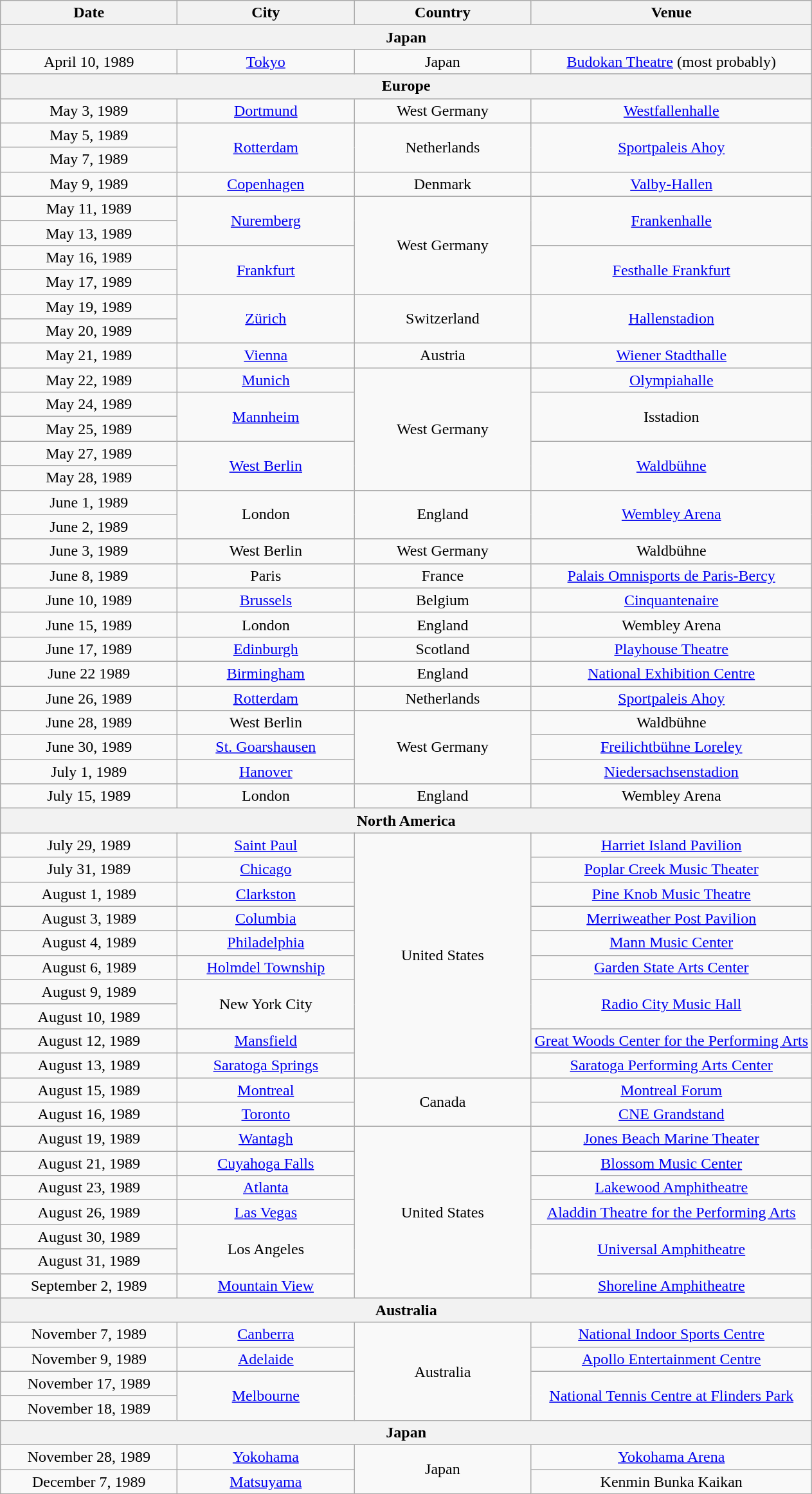<table class="wikitable" style="text-align:center;">
<tr>
<th scope="col" style="width:11em;">Date</th>
<th scope="col" style="width:11em;">City</th>
<th scope="col" style="width:11em;">Country</th>
<th>Venue</th>
</tr>
<tr>
<th colspan="4">Japan</th>
</tr>
<tr>
<td>April 10, 1989</td>
<td><a href='#'>Tokyo</a></td>
<td>Japan</td>
<td><a href='#'>Budokan Theatre</a> (most probably)</td>
</tr>
<tr>
<th colspan="4">Europe</th>
</tr>
<tr>
<td>May 3, 1989</td>
<td><a href='#'>Dortmund</a></td>
<td>West Germany</td>
<td><a href='#'>Westfallenhalle</a></td>
</tr>
<tr>
<td>May 5, 1989</td>
<td rowspan="2"><a href='#'>Rotterdam</a></td>
<td rowspan="2">Netherlands</td>
<td rowspan="2"><a href='#'>Sportpaleis Ahoy</a></td>
</tr>
<tr>
<td>May 7, 1989</td>
</tr>
<tr>
<td>May 9, 1989</td>
<td><a href='#'>Copenhagen</a></td>
<td>Denmark</td>
<td><a href='#'>Valby-Hallen</a></td>
</tr>
<tr>
<td>May 11, 1989</td>
<td rowspan="2"><a href='#'>Nuremberg</a></td>
<td rowspan="4">West Germany</td>
<td rowspan="2"><a href='#'>Frankenhalle</a></td>
</tr>
<tr>
<td>May 13, 1989</td>
</tr>
<tr>
<td>May 16, 1989</td>
<td rowspan="2"><a href='#'>Frankfurt</a></td>
<td rowspan="2"><a href='#'>Festhalle Frankfurt</a></td>
</tr>
<tr>
<td>May 17, 1989</td>
</tr>
<tr>
<td>May 19, 1989</td>
<td rowspan="2"><a href='#'>Zürich</a></td>
<td rowspan="2">Switzerland</td>
<td rowspan="2"><a href='#'>Hallenstadion</a></td>
</tr>
<tr>
<td>May 20, 1989</td>
</tr>
<tr>
<td>May 21, 1989</td>
<td><a href='#'>Vienna</a></td>
<td>Austria</td>
<td><a href='#'>Wiener Stadthalle</a></td>
</tr>
<tr>
<td>May 22, 1989</td>
<td><a href='#'>Munich</a></td>
<td rowspan="5">West Germany</td>
<td><a href='#'>Olympiahalle</a></td>
</tr>
<tr>
<td>May 24, 1989</td>
<td rowspan="2"><a href='#'>Mannheim</a></td>
<td rowspan="2">Isstadion</td>
</tr>
<tr>
<td>May 25, 1989</td>
</tr>
<tr>
<td>May 27, 1989</td>
<td rowspan="2"><a href='#'>West Berlin</a></td>
<td rowspan="2"><a href='#'>Waldbühne</a></td>
</tr>
<tr>
<td>May 28, 1989</td>
</tr>
<tr>
<td>June 1, 1989</td>
<td rowspan="2">London</td>
<td rowspan="2">England</td>
<td rowspan="2"><a href='#'>Wembley Arena</a></td>
</tr>
<tr>
<td>June 2, 1989</td>
</tr>
<tr>
<td>June 3, 1989</td>
<td>West Berlin</td>
<td>West Germany</td>
<td>Waldbühne</td>
</tr>
<tr>
<td>June 8, 1989</td>
<td>Paris</td>
<td>France</td>
<td><a href='#'>Palais Omnisports de Paris-Bercy</a></td>
</tr>
<tr>
<td>June 10, 1989</td>
<td><a href='#'>Brussels</a></td>
<td>Belgium</td>
<td><a href='#'>Cinquantenaire</a></td>
</tr>
<tr>
<td>June 15, 1989</td>
<td>London</td>
<td>England</td>
<td>Wembley Arena</td>
</tr>
<tr>
<td>June 17, 1989</td>
<td><a href='#'>Edinburgh</a></td>
<td>Scotland</td>
<td><a href='#'>Playhouse Theatre</a></td>
</tr>
<tr>
<td>June 22 1989</td>
<td><a href='#'>Birmingham</a></td>
<td>England</td>
<td><a href='#'>National Exhibition Centre</a></td>
</tr>
<tr>
<td>June 26, 1989</td>
<td><a href='#'>Rotterdam</a></td>
<td>Netherlands</td>
<td><a href='#'>Sportpaleis Ahoy</a></td>
</tr>
<tr>
<td>June 28, 1989</td>
<td>West Berlin</td>
<td rowspan="3">West Germany</td>
<td>Waldbühne</td>
</tr>
<tr>
<td>June 30, 1989</td>
<td><a href='#'>St. Goarshausen</a></td>
<td><a href='#'>Freilichtbühne Loreley</a></td>
</tr>
<tr>
<td>July 1, 1989</td>
<td><a href='#'>Hanover</a></td>
<td><a href='#'>Niedersachsenstadion</a></td>
</tr>
<tr>
<td>July 15, 1989</td>
<td>London</td>
<td>England</td>
<td>Wembley Arena</td>
</tr>
<tr>
<th colspan="4">North America</th>
</tr>
<tr>
<td>July 29, 1989</td>
<td><a href='#'>Saint Paul</a></td>
<td rowspan="10">United States</td>
<td><a href='#'>Harriet Island Pavilion</a></td>
</tr>
<tr>
<td>July 31, 1989</td>
<td><a href='#'>Chicago</a></td>
<td><a href='#'>Poplar Creek Music Theater</a></td>
</tr>
<tr>
<td>August 1, 1989</td>
<td><a href='#'>Clarkston</a></td>
<td><a href='#'>Pine Knob Music Theatre</a></td>
</tr>
<tr>
<td>August 3, 1989</td>
<td><a href='#'>Columbia</a></td>
<td><a href='#'>Merriweather Post Pavilion</a></td>
</tr>
<tr>
<td>August 4, 1989</td>
<td><a href='#'>Philadelphia</a></td>
<td><a href='#'>Mann Music Center</a></td>
</tr>
<tr>
<td>August 6, 1989</td>
<td><a href='#'>Holmdel Township</a></td>
<td><a href='#'>Garden State Arts Center</a></td>
</tr>
<tr>
<td>August 9, 1989</td>
<td rowspan="2">New York City</td>
<td rowspan="2"><a href='#'>Radio City Music Hall</a></td>
</tr>
<tr>
<td>August 10, 1989</td>
</tr>
<tr>
<td>August 12, 1989</td>
<td><a href='#'>Mansfield</a></td>
<td><a href='#'>Great Woods Center for the Performing Arts</a></td>
</tr>
<tr>
<td>August 13, 1989</td>
<td><a href='#'>Saratoga Springs</a></td>
<td><a href='#'>Saratoga Performing Arts Center</a></td>
</tr>
<tr>
<td>August 15, 1989</td>
<td><a href='#'>Montreal</a></td>
<td rowspan="2">Canada</td>
<td><a href='#'>Montreal Forum</a></td>
</tr>
<tr>
<td>August 16, 1989</td>
<td><a href='#'>Toronto</a></td>
<td><a href='#'>CNE Grandstand</a></td>
</tr>
<tr>
<td>August 19, 1989</td>
<td><a href='#'>Wantagh</a></td>
<td rowspan="7">United States</td>
<td><a href='#'>Jones Beach Marine Theater</a></td>
</tr>
<tr>
<td>August 21, 1989</td>
<td><a href='#'>Cuyahoga Falls</a></td>
<td><a href='#'>Blossom Music Center</a></td>
</tr>
<tr>
<td>August 23, 1989</td>
<td><a href='#'>Atlanta</a></td>
<td><a href='#'>Lakewood Amphitheatre</a></td>
</tr>
<tr>
<td>August 26, 1989</td>
<td><a href='#'>Las Vegas</a></td>
<td><a href='#'>Aladdin Theatre for the Performing Arts</a></td>
</tr>
<tr>
<td>August 30, 1989</td>
<td rowspan="2">Los Angeles</td>
<td rowspan="2"><a href='#'>Universal Amphitheatre</a></td>
</tr>
<tr>
<td>August 31, 1989</td>
</tr>
<tr>
<td>September 2, 1989</td>
<td><a href='#'>Mountain View</a></td>
<td><a href='#'>Shoreline Amphitheatre</a></td>
</tr>
<tr>
<th colspan="4">Australia</th>
</tr>
<tr>
<td>November 7, 1989</td>
<td><a href='#'>Canberra</a></td>
<td rowspan="4">Australia</td>
<td><a href='#'>National Indoor Sports Centre</a></td>
</tr>
<tr>
<td>November 9, 1989</td>
<td><a href='#'>Adelaide</a></td>
<td><a href='#'>Apollo Entertainment Centre</a></td>
</tr>
<tr>
<td>November 17, 1989</td>
<td rowspan="2"><a href='#'>Melbourne</a></td>
<td rowspan="2"><a href='#'>National Tennis Centre at Flinders Park</a></td>
</tr>
<tr>
<td>November 18, 1989</td>
</tr>
<tr>
<th colspan="4">Japan</th>
</tr>
<tr>
<td>November 28, 1989</td>
<td><a href='#'>Yokohama</a></td>
<td rowspan="2">Japan</td>
<td><a href='#'>Yokohama Arena</a></td>
</tr>
<tr>
<td>December 7, 1989</td>
<td><a href='#'>Matsuyama</a></td>
<td>Kenmin Bunka Kaikan</td>
</tr>
</table>
